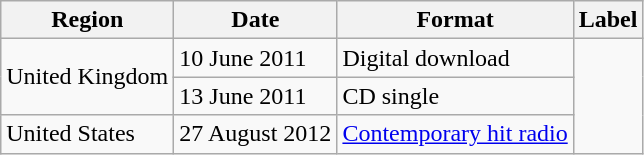<table class="wikitable">
<tr>
<th>Region</th>
<th>Date</th>
<th>Format</th>
<th>Label</th>
</tr>
<tr>
<td rowspan="2">United Kingdom</td>
<td>10 June 2011</td>
<td>Digital download</td>
<td rowspan="3"></td>
</tr>
<tr>
<td>13 June 2011</td>
<td>CD single</td>
</tr>
<tr>
<td>United States</td>
<td>27 August 2012</td>
<td><a href='#'>Contemporary hit radio</a></td>
</tr>
</table>
